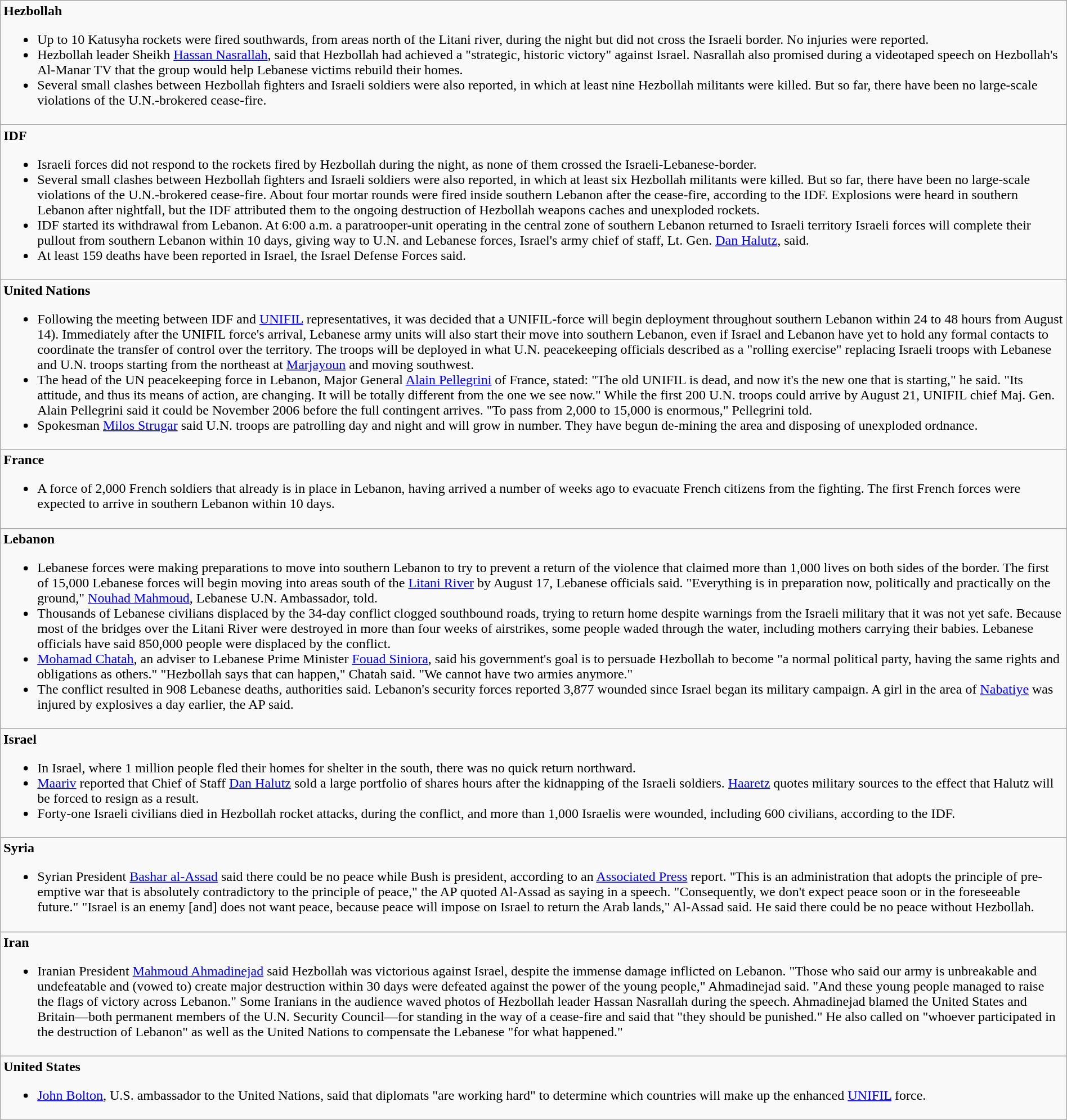<table width="100%" class="wikitable">
<tr>
<td><strong>Hezbollah</strong><br><ul><li>Up to 10 Katusyha rockets were fired southwards, from areas north of the Litani river, during the night but did not cross the Israeli border. No injuries were reported.</li><li>Hezbollah leader Sheikh <a href='#'>Hassan Nasrallah</a>, said that Hezbollah had achieved a "strategic, historic victory" against Israel. Nasrallah also promised during a videotaped speech on Hezbollah's Al-Manar TV that the group would help Lebanese victims rebuild their homes.</li><li>Several small clashes between Hezbollah fighters and Israeli soldiers were also reported, in which at least nine Hezbollah militants were killed. But so far, there have been no large-scale violations of the U.N.-brokered cease-fire.</li></ul></td>
</tr>
<tr>
<td><strong>IDF</strong><br><ul><li>Israeli forces did not respond to the rockets fired by Hezbollah during the night, as none of them crossed the Israeli-Lebanese-border.</li><li>Several small clashes between Hezbollah fighters and Israeli soldiers were also reported, in which at least six Hezbollah militants were killed. But so far, there have been no large-scale violations of the U.N.-brokered cease-fire. About four mortar rounds were fired inside southern Lebanon after the cease-fire, according to the IDF. Explosions were heard in southern Lebanon after nightfall, but the IDF attributed them to the ongoing destruction of Hezbollah weapons caches and unexploded rockets.</li><li>IDF started its withdrawal from Lebanon. At 6:00 a.m. a paratrooper-unit operating in the central zone of southern Lebanon returned to Israeli territory Israeli forces will complete their pullout from southern Lebanon within 10 days, giving way to U.N. and Lebanese forces, Israel's army chief of staff, Lt. Gen. <a href='#'>Dan Halutz</a>, said.</li><li>At least 159 deaths have been reported in Israel, the Israel Defense Forces said.</li></ul></td>
</tr>
<tr>
<td><strong>United Nations</strong><br><ul><li>Following the meeting between IDF and <a href='#'>UNIFIL</a> representatives, it was decided that a UNIFIL-force will begin deployment throughout southern Lebanon within 24 to 48 hours from August 14). Immediately after the UNIFIL force's arrival, Lebanese army units will also start their move into southern Lebanon, even if Israel and Lebanon have yet to hold any formal contacts to coordinate the transfer of control over the territory. The troops will be deployed in what U.N. peacekeeping officials described as a "rolling exercise" replacing Israeli troops with Lebanese and U.N. troops starting from the northeast at <a href='#'>Marjayoun</a> and moving southwest.</li><li>The head of the UN peacekeeping force in Lebanon, Major General <a href='#'>Alain Pellegrini</a> of France, stated: "The old UNIFIL is dead, and now it's the new one that is starting," he said. "Its attitude, and thus its means of action, are changing. It will be totally different from the one we see now." While the first 200 U.N. troops could arrive by August 21, UNIFIL chief Maj. Gen. Alain Pellegrini said it could be November 2006 before the full contingent arrives. "To pass from 2,000 to 15,000 is enormous," Pellegrini told.</li><li>Spokesman <a href='#'>Milos Strugar</a> said U.N. troops are patrolling day and night and will grow in number. They have begun de-mining the area and disposing of unexploded ordnance.</li></ul></td>
</tr>
<tr>
<td><strong>France</strong><br><ul><li>A force of 2,000 French soldiers that already is in place in Lebanon, having arrived a number of weeks ago to evacuate French citizens from the fighting. The first French forces were expected to arrive in southern Lebanon within 10 days.</li></ul></td>
</tr>
<tr>
<td><strong>Lebanon</strong><br><ul><li>Lebanese forces were making preparations to move into southern Lebanon to try to prevent a return of the violence that claimed more than 1,000 lives on both sides of the border. The first of 15,000 Lebanese forces will begin moving into areas south of the <a href='#'>Litani River</a> by August 17, Lebanese officials said. "Everything is in preparation now, politically and practically on the ground," <a href='#'>Nouhad Mahmoud</a>, Lebanese U.N. Ambassador, told.</li><li>Thousands of Lebanese civilians displaced by the 34-day conflict clogged southbound roads, trying to return home despite warnings from the Israeli military that it was not yet safe. Because most of the bridges over the Litani River were destroyed in more than four weeks of airstrikes, some people waded through the water, including mothers carrying their babies. Lebanese officials have said 850,000 people were displaced by the conflict.</li><li><a href='#'>Mohamad Chatah</a>, an adviser to Lebanese Prime Minister <a href='#'>Fouad Siniora</a>, said his government's goal is to persuade Hezbollah to become "a normal political party, having the same rights and obligations as others." "Hezbollah says that can happen," Chatah said. "We cannot have two armies anymore."</li><li>The conflict resulted in 908 Lebanese deaths, authorities said. Lebanon's security forces reported 3,877 wounded since Israel began its military campaign. A girl in the area of <a href='#'>Nabatiye</a> was injured by explosives a day earlier, the AP said.</li></ul></td>
</tr>
<tr>
<td><strong>Israel</strong><br><ul><li>In Israel, where 1 million people fled their homes for shelter in the south, there was no quick return northward.</li><li><a href='#'>Maariv</a> reported that Chief of Staff <a href='#'>Dan Halutz</a> sold a large portfolio of shares hours after the kidnapping of the Israeli soldiers. <a href='#'>Haaretz</a> quotes military sources to the effect that Halutz will be forced to resign as a result.</li><li>Forty-one Israeli civilians died in Hezbollah rocket attacks, during the conflict, and more than 1,000 Israelis were wounded, including 600 civilians, according to the IDF. </li></ul></td>
</tr>
<tr>
<td><strong>Syria</strong><br><ul><li>Syrian President <a href='#'>Bashar al-Assad</a> said there could be no peace while Bush is president, according to an <a href='#'>Associated Press</a> report. "This is an administration that adopts the principle of pre-emptive war that is absolutely contradictory to the principle of peace," the AP quoted Al-Assad as saying in a speech. "Consequently, we don't expect peace soon or in the foreseeable future." "Israel is an enemy [and] does not want peace, because peace will impose on Israel to return the Arab lands," Al-Assad said. He said there could be no peace without Hezbollah.</li></ul></td>
</tr>
<tr>
<td><strong>Iran</strong><br><ul><li>Iranian President <a href='#'>Mahmoud Ahmadinejad</a> said Hezbollah was victorious against Israel, despite the immense damage inflicted on Lebanon. "Those who said our army is unbreakable and undefeatable and (vowed to) create major destruction within 30 days were defeated against the power of the young people," Ahmadinejad said. "And these young people managed to raise the flags of victory across Lebanon." Some Iranians in the audience waved photos of Hezbollah leader Hassan Nasrallah during the speech. Ahmadinejad blamed the United States and Britain—both permanent members of the U.N. Security Council—for standing in the way of a cease-fire and said that "they should be punished." He also called on "whoever participated in the destruction of Lebanon" as well as the United Nations to compensate the Lebanese "for what happened."</li></ul></td>
</tr>
<tr>
<td><strong>United States</strong><br><ul><li><a href='#'>John Bolton</a>, U.S. ambassador to the United Nations, said that diplomats "are working hard" to determine which countries will make up the enhanced <a href='#'>UNIFIL</a> force.</li></ul></td>
</tr>
</table>
